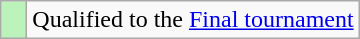<table class="wikitable" style="text-align: left;">
<tr>
<td style="width:10px; background:#bbf3bb;"></td>
<td>Qualified to the <a href='#'>Final tournament</a></td>
</tr>
</table>
